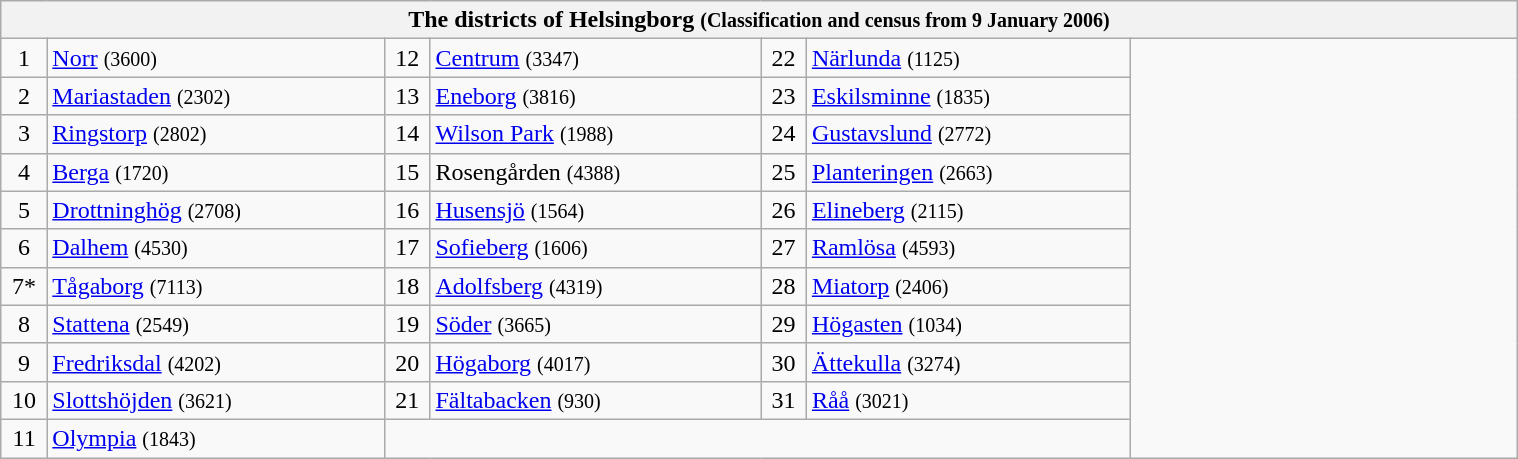<table class="wikitable"  style="width:80%; margin:auto;">
<tr>
<th colspan="7">The districts of Helsingborg <small>(Classification and census from 9 January 2006)</small></th>
</tr>
<tr>
<td style="text-align:center; width:3%;">1</td>
<td><a href='#'>Norr</a> <small>(3600)</small></td>
<td style="text-align:center; width:3%;">12</td>
<td><a href='#'>Centrum</a> <small>(3347)</small></td>
<td style="text-align:center; width:3%;">22</td>
<td><a href='#'>Närlunda</a> <small>(1125)</small></td>
<td rowspan="11"   style="text-align:center; width:250px;"></td>
</tr>
<tr>
<td style="text-align:center;">2</td>
<td><a href='#'>Mariastaden</a> <small>(2302)</small></td>
<td style="text-align:center;">13</td>
<td><a href='#'>Eneborg</a> <small>(3816)</small></td>
<td style="text-align:center;">23</td>
<td><a href='#'>Eskilsminne</a> <small>(1835)</small></td>
</tr>
<tr>
<td style="text-align:center;">3</td>
<td><a href='#'>Ringstorp</a> <small>(2802)</small></td>
<td style="text-align:center;">14</td>
<td><a href='#'>Wilson Park</a> <small>(1988)</small></td>
<td style="text-align:center;">24</td>
<td><a href='#'>Gustavslund</a> <small>(2772)</small></td>
</tr>
<tr>
<td style="text-align:center;">4</td>
<td><a href='#'>Berga</a> <small>(1720)</small></td>
<td style="text-align:center;">15</td>
<td>Rosengården <small>(4388)</small></td>
<td style="text-align:center;">25</td>
<td><a href='#'>Planteringen</a> <small>(2663)</small></td>
</tr>
<tr>
<td style="text-align:center;">5</td>
<td><a href='#'>Drottninghög</a> <small>(2708)</small></td>
<td style="text-align:center;">16</td>
<td><a href='#'>Husensjö</a> <small>(1564)</small></td>
<td style="text-align:center;">26</td>
<td><a href='#'>Elineberg</a> <small>(2115)</small></td>
</tr>
<tr>
<td style="text-align:center;">6</td>
<td><a href='#'>Dalhem</a> <small>(4530)</small></td>
<td style="text-align:center;">17</td>
<td><a href='#'>Sofieberg</a> <small>(1606)</small></td>
<td style="text-align:center;">27</td>
<td><a href='#'>Ramlösa</a> <small>(4593)</small></td>
</tr>
<tr>
<td style="text-align:center;">7*</td>
<td><a href='#'>Tågaborg</a> <small>(7113)</small></td>
<td style="text-align:center;">18</td>
<td><a href='#'>Adolfsberg</a> <small>(4319)</small></td>
<td style="text-align:center;">28</td>
<td><a href='#'>Miatorp</a> <small>(2406)</small></td>
</tr>
<tr>
<td style="text-align:center;">8</td>
<td><a href='#'>Stattena</a> <small>(2549)</small></td>
<td style="text-align:center;">19</td>
<td><a href='#'>Söder</a> <small>(3665)</small></td>
<td style="text-align:center;">29</td>
<td><a href='#'>Högasten</a> <small>(1034)</small></td>
</tr>
<tr>
<td style="text-align:center;">9</td>
<td><a href='#'>Fredriksdal</a> <small>(4202)</small></td>
<td style="text-align:center;">20</td>
<td><a href='#'>Högaborg</a> <small>(4017)</small></td>
<td style="text-align:center;">30</td>
<td><a href='#'>Ättekulla</a> <small>(3274)</small></td>
</tr>
<tr>
<td style="text-align:center;">10</td>
<td><a href='#'>Slottshöjden</a> <small>(3621)</small></td>
<td style="text-align:center;">21</td>
<td><a href='#'>Fältabacken</a> <small>(930)</small></td>
<td style="text-align:center;">31</td>
<td><a href='#'>Råå</a> <small>(3021)</small></td>
</tr>
<tr>
<td style="text-align:center;">11</td>
<td><a href='#'>Olympia</a> <small>(1843)</small></td>
</tr>
</table>
